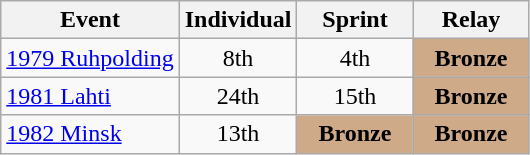<table class="wikitable" style="text-align: center;">
<tr ">
<th>Event</th>
<th style="width:70px;">Individual</th>
<th style="width:70px;">Sprint</th>
<th style="width:70px;">Relay</th>
</tr>
<tr>
<td align=left> <a href='#'>1979 Ruhpolding</a></td>
<td>8th</td>
<td>4th</td>
<td style="background:#cfaa88;"><strong>Bronze</strong></td>
</tr>
<tr>
<td align=left> <a href='#'>1981 Lahti</a></td>
<td>24th</td>
<td>15th</td>
<td style="background:#cfaa88;"><strong>Bronze</strong></td>
</tr>
<tr>
<td align=left> <a href='#'>1982 Minsk</a></td>
<td>13th</td>
<td style="background:#cfaa88;"><strong>Bronze</strong></td>
<td style="background:#cfaa88;"><strong>Bronze</strong></td>
</tr>
</table>
